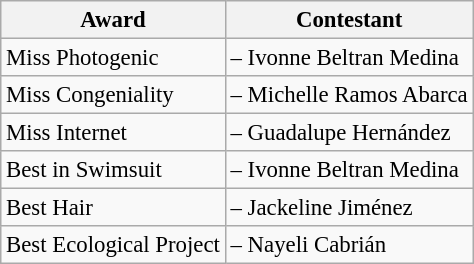<table class="wikitable" style="font-size: 95%;">
<tr>
<th>Award</th>
<th>Contestant</th>
</tr>
<tr>
<td>Miss Photogenic</td>
<td> – Ivonne Beltran Medina</td>
</tr>
<tr>
<td>Miss Congeniality</td>
<td> – Michelle Ramos Abarca</td>
</tr>
<tr>
<td>Miss Internet</td>
<td> – Guadalupe Hernández</td>
</tr>
<tr>
<td>Best in Swimsuit</td>
<td> – Ivonne Beltran Medina</td>
</tr>
<tr>
<td>Best Hair</td>
<td> – Jackeline Jiménez</td>
</tr>
<tr>
<td>Best Ecological Project</td>
<td> – Nayeli Cabrián</td>
</tr>
</table>
